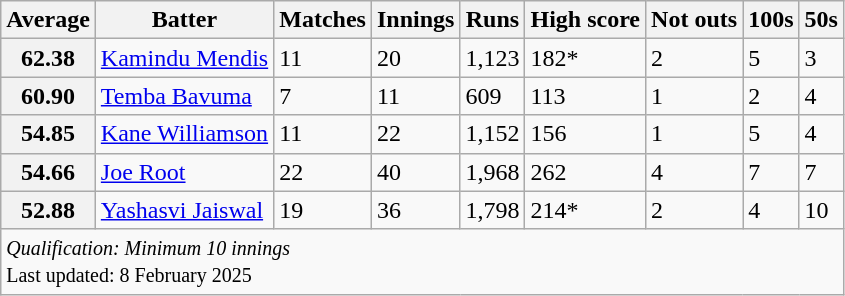<table class="wikitable">
<tr>
<th>Average</th>
<th>Batter</th>
<th>Matches</th>
<th>Innings</th>
<th>Runs</th>
<th>High score</th>
<th>Not outs</th>
<th>100s</th>
<th>50s</th>
</tr>
<tr>
<th>62.38</th>
<td> <a href='#'>Kamindu Mendis</a></td>
<td>11</td>
<td>20</td>
<td>1,123</td>
<td>182*</td>
<td>2</td>
<td>5</td>
<td>3</td>
</tr>
<tr>
<th>60.90</th>
<td> <a href='#'>Temba Bavuma</a></td>
<td>7</td>
<td>11</td>
<td>609</td>
<td>113</td>
<td>1</td>
<td>2</td>
<td>4</td>
</tr>
<tr>
<th>54.85</th>
<td> <a href='#'>Kane Williamson</a></td>
<td>11</td>
<td>22</td>
<td>1,152</td>
<td>156</td>
<td>1</td>
<td>5</td>
<td>4</td>
</tr>
<tr>
<th>54.66</th>
<td> <a href='#'>Joe Root</a></td>
<td>22</td>
<td>40</td>
<td>1,968</td>
<td>262</td>
<td>4</td>
<td>7</td>
<td>7</td>
</tr>
<tr>
<th>52.88</th>
<td> <a href='#'>Yashasvi Jaiswal</a></td>
<td>19</td>
<td>36</td>
<td>1,798</td>
<td>214*</td>
<td>2</td>
<td>4</td>
<td>10</td>
</tr>
<tr class="sortbottom">
<td colspan="9"><small> <em>Qualification: Minimum 10 innings</em><br>Last updated: 8 February 2025</small></td>
</tr>
</table>
